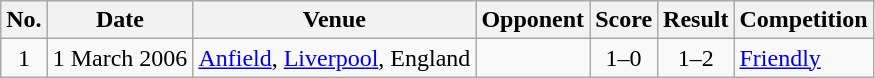<table class="wikitable sortable">
<tr>
<th scope="col">No.</th>
<th scope="col">Date</th>
<th scope="col">Venue</th>
<th scope="col">Opponent</th>
<th scope="col">Score</th>
<th scope="col">Result</th>
<th scope="col">Competition</th>
</tr>
<tr>
<td align="center">1</td>
<td>1 March 2006</td>
<td><a href='#'>Anfield</a>, <a href='#'>Liverpool</a>, England</td>
<td></td>
<td align="center">1–0</td>
<td align="center">1–2</td>
<td><a href='#'>Friendly</a></td>
</tr>
</table>
